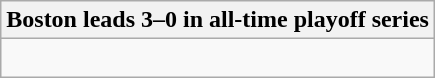<table class="wikitable collapsible collapsed">
<tr>
<th>Boston leads 3–0 in all-time playoff series</th>
</tr>
<tr>
<td><br>

</td>
</tr>
</table>
